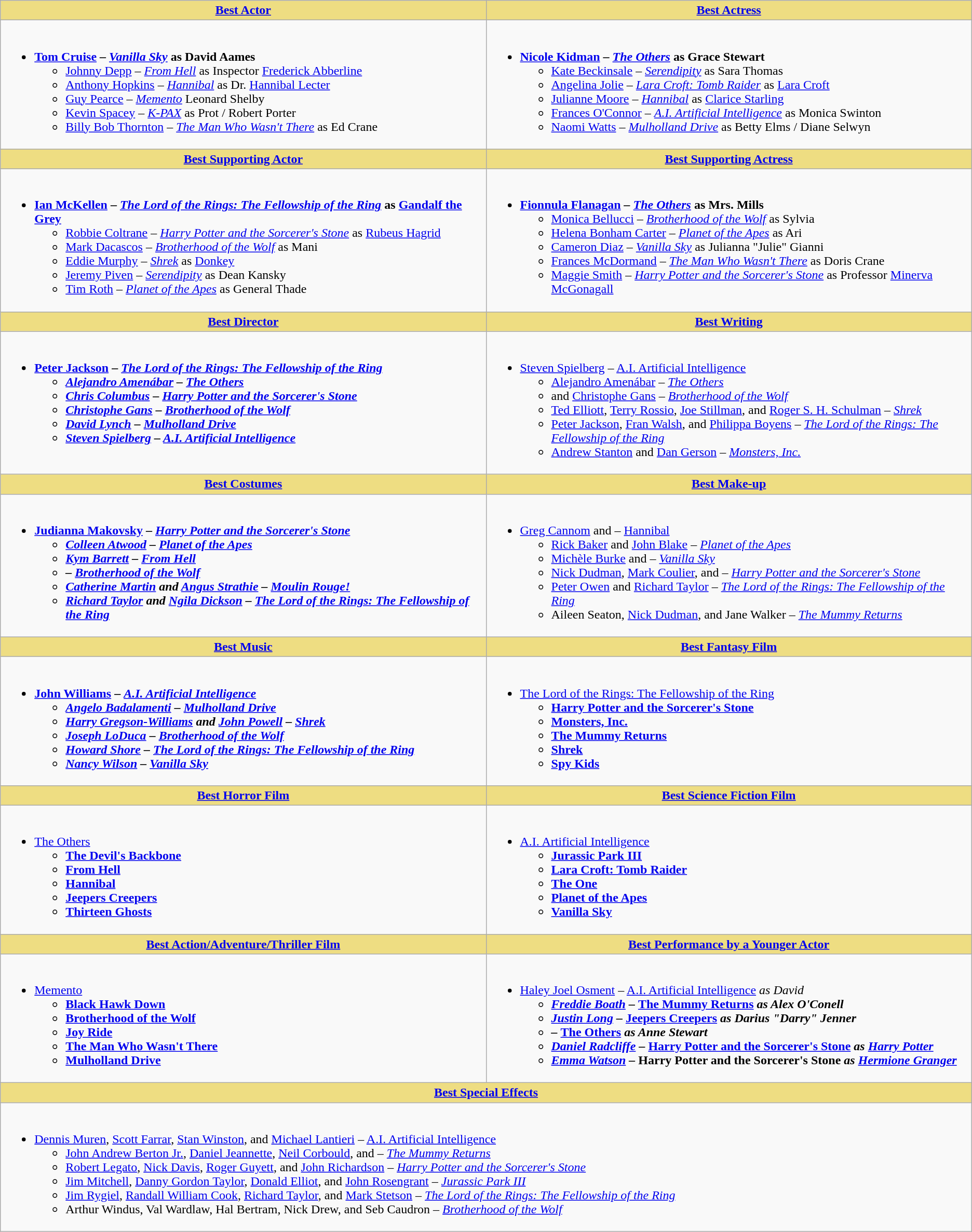<table class=wikitable>
<tr>
<th style="background:#EEDD82; width:50%"><a href='#'>Best Actor</a></th>
<th style="background:#EEDD82; width:50%"><a href='#'>Best Actress</a></th>
</tr>
<tr>
<td valign="top"><br><ul><li><strong><a href='#'>Tom Cruise</a> – <em><a href='#'>Vanilla Sky</a></em> as David Aames</strong><ul><li><a href='#'>Johnny Depp</a> – <em><a href='#'>From Hell</a></em> as Inspector <a href='#'>Frederick Abberline</a></li><li><a href='#'>Anthony Hopkins</a> – <em><a href='#'>Hannibal</a></em> as Dr. <a href='#'>Hannibal Lecter</a></li><li><a href='#'>Guy Pearce</a> – <em><a href='#'>Memento</a></em> Leonard Shelby</li><li><a href='#'>Kevin Spacey</a> – <em><a href='#'>K-PAX</a></em> as Prot / Robert Porter</li><li><a href='#'>Billy Bob Thornton</a> – <em><a href='#'>The Man Who Wasn't There</a></em> as Ed Crane</li></ul></li></ul></td>
<td valign="top"><br><ul><li><strong><a href='#'>Nicole Kidman</a> – <em><a href='#'>The Others</a></em> as Grace Stewart</strong><ul><li><a href='#'>Kate Beckinsale</a> – <em><a href='#'>Serendipity</a></em> as Sara Thomas</li><li><a href='#'>Angelina Jolie</a> – <em><a href='#'>Lara Croft: Tomb Raider</a></em> as <a href='#'>Lara Croft</a></li><li><a href='#'>Julianne Moore</a> – <em><a href='#'>Hannibal</a></em> as <a href='#'>Clarice Starling</a></li><li><a href='#'>Frances O'Connor</a> – <em><a href='#'>A.I. Artificial Intelligence</a></em> as Monica Swinton</li><li><a href='#'>Naomi Watts</a> – <em><a href='#'>Mulholland Drive</a></em> as Betty Elms / Diane Selwyn</li></ul></li></ul></td>
</tr>
<tr>
<th style="background:#EEDD82; width:50%"><a href='#'>Best Supporting Actor</a></th>
<th style="background:#EEDD82; width:50%"><a href='#'>Best Supporting Actress</a></th>
</tr>
<tr>
<td valign="top"><br><ul><li><strong><a href='#'>Ian McKellen</a> – <em><a href='#'>The Lord of the Rings: The Fellowship of the Ring</a></em> as <a href='#'>Gandalf the Grey</a></strong><ul><li><a href='#'>Robbie Coltrane</a> – <em><a href='#'>Harry Potter and the Sorcerer's Stone</a></em> as <a href='#'>Rubeus Hagrid</a></li><li><a href='#'>Mark Dacascos</a> – <em><a href='#'>Brotherhood of the Wolf</a></em> as Mani</li><li><a href='#'>Eddie Murphy</a> – <em><a href='#'>Shrek</a></em> as <a href='#'>Donkey</a></li><li><a href='#'>Jeremy Piven</a> – <em><a href='#'>Serendipity</a></em> as Dean Kansky</li><li><a href='#'>Tim Roth</a> – <em><a href='#'>Planet of the Apes</a></em> as General Thade</li></ul></li></ul></td>
<td valign="top"><br><ul><li><strong><a href='#'>Fionnula Flanagan</a><em> – <a href='#'>The Others</a></em> as Mrs. Mills</strong><ul><li><a href='#'>Monica Bellucci</a> – <em><a href='#'>Brotherhood of the Wolf</a></em> as Sylvia</li><li><a href='#'>Helena Bonham Carter</a> – <em><a href='#'>Planet of the Apes</a></em> as Ari</li><li><a href='#'>Cameron Diaz</a> – <em><a href='#'>Vanilla Sky</a></em> as Julianna "Julie" Gianni</li><li><a href='#'>Frances McDormand</a> – <em><a href='#'>The Man Who Wasn't There</a></em> as Doris Crane</li><li><a href='#'>Maggie Smith</a> – <em><a href='#'>Harry Potter and the Sorcerer's Stone</a></em> as Professor <a href='#'>Minerva McGonagall</a></li></ul></li></ul></td>
</tr>
<tr>
<th style="background:#EEDD82; width:50%"><a href='#'>Best Director</a></th>
<th style="background:#EEDD82; width:50%"><a href='#'>Best Writing</a></th>
</tr>
<tr>
<td valign="top"><br><ul><li><strong><a href='#'>Peter Jackson</a> – <em><a href='#'>The Lord of the Rings: The Fellowship of the Ring</a><strong><em><ul><li><a href='#'>Alejandro Amenábar</a> – </em><a href='#'>The Others</a><em></li><li><a href='#'>Chris Columbus</a> – </em><a href='#'>Harry Potter and the Sorcerer's Stone</a><em></li><li><a href='#'>Christophe Gans</a> – </em><a href='#'>Brotherhood of the Wolf</a><em></li><li><a href='#'>David Lynch</a> – </em><a href='#'>Mulholland Drive</a><em></li><li><a href='#'>Steven Spielberg</a> – </em><a href='#'>A.I. Artificial Intelligence</a><em></li></ul></li></ul></td>
<td valign="top"><br><ul><li></strong><a href='#'>Steven Spielberg</a> – </em><a href='#'>A.I. Artificial Intelligence</a></em></strong><ul><li><a href='#'>Alejandro Amenábar</a> – <em><a href='#'>The Others</a></em></li><li> and <a href='#'>Christophe Gans</a> – <em><a href='#'>Brotherhood of the Wolf</a></em></li><li><a href='#'>Ted Elliott</a>, <a href='#'>Terry Rossio</a>, <a href='#'>Joe Stillman</a>, and <a href='#'>Roger S. H. Schulman</a> – <em><a href='#'>Shrek</a></em></li><li><a href='#'>Peter Jackson</a>, <a href='#'>Fran Walsh</a>, and <a href='#'>Philippa Boyens</a> – <em><a href='#'>The Lord of the Rings: The Fellowship of the Ring</a></em></li><li><a href='#'>Andrew Stanton</a> and <a href='#'>Dan Gerson</a> – <em><a href='#'>Monsters, Inc.</a></em></li></ul></li></ul></td>
</tr>
<tr>
<th style="background:#EEDD82; width:50%"><a href='#'>Best Costumes</a></th>
<th style="background:#EEDD82; width:50%"><a href='#'>Best Make-up</a></th>
</tr>
<tr>
<td valign="top"><br><ul><li><strong><a href='#'>Judianna Makovsky</a> – <em><a href='#'>Harry Potter and the Sorcerer's Stone</a><strong><em><ul><li><a href='#'>Colleen Atwood</a> – </em><a href='#'>Planet of the Apes</a><em></li><li><a href='#'>Kym Barrett</a> – </em><a href='#'>From Hell</a><em></li><li> – </em><a href='#'>Brotherhood of the Wolf</a><em></li><li><a href='#'>Catherine Martin</a> and <a href='#'>Angus Strathie</a> – </em><a href='#'>Moulin Rouge!</a><em></li><li><a href='#'>Richard Taylor</a> and <a href='#'>Ngila Dickson</a> – </em><a href='#'>The Lord of the Rings: The Fellowship of the Ring</a><em></li></ul></li></ul></td>
<td valign="top"><br><ul><li></strong><a href='#'>Greg Cannom</a> and  – </em><a href='#'>Hannibal</a></em></strong><ul><li><a href='#'>Rick Baker</a> and <a href='#'>John Blake</a> – <em><a href='#'>Planet of the Apes</a></em></li><li><a href='#'>Michèle Burke</a> and  – <em><a href='#'>Vanilla Sky</a></em></li><li><a href='#'>Nick Dudman</a>, <a href='#'>Mark Coulier</a>, and  – <em><a href='#'>Harry Potter and the Sorcerer's Stone</a></em></li><li><a href='#'>Peter Owen</a> and <a href='#'>Richard Taylor</a> – <em><a href='#'>The Lord of the Rings: The Fellowship of the Ring</a></em></li><li>Aileen Seaton, <a href='#'>Nick Dudman</a>, and Jane Walker – <em><a href='#'>The Mummy Returns</a></em></li></ul></li></ul></td>
</tr>
<tr>
<th style="background:#EEDD82; width:50%"><a href='#'>Best Music</a></th>
<th style="background:#EEDD82; width:50%"><a href='#'>Best Fantasy Film</a></th>
</tr>
<tr>
<td valign="top"><br><ul><li><strong><a href='#'>John Williams</a> – <em><a href='#'>A.I. Artificial Intelligence</a><strong><em><ul><li><a href='#'>Angelo Badalamenti</a> – </em><a href='#'>Mulholland Drive</a><em></li><li><a href='#'>Harry Gregson-Williams</a> and <a href='#'>John Powell</a> – </em><a href='#'>Shrek</a><em></li><li><a href='#'>Joseph LoDuca</a> – </em><a href='#'>Brotherhood of the Wolf</a><em></li><li><a href='#'>Howard Shore</a> – </em><a href='#'>The Lord of the Rings: The Fellowship of the Ring</a><em></li><li><a href='#'>Nancy Wilson</a> – </em><a href='#'>Vanilla Sky</a><em></li></ul></li></ul></td>
<td valign="top"><br><ul><li></em></strong><a href='#'>The Lord of the Rings: The Fellowship of the Ring</a><strong><em><ul><li></em><a href='#'>Harry Potter and the Sorcerer's Stone</a><em></li><li></em><a href='#'>Monsters, Inc.</a><em></li><li></em><a href='#'>The Mummy Returns</a><em></li><li></em><a href='#'>Shrek</a><em></li><li></em><a href='#'>Spy Kids</a><em></li></ul></li></ul></td>
</tr>
<tr>
<th style="background:#EEDD82; width:50%"><a href='#'>Best Horror Film</a></th>
<th style="background:#EEDD82; width:50%"><a href='#'>Best Science Fiction Film</a></th>
</tr>
<tr>
<td valign="top"><br><ul><li></em></strong><a href='#'>The Others</a><strong><em><ul><li></em><a href='#'>The Devil's Backbone</a><em></li><li></em><a href='#'>From Hell</a><em></li><li></em><a href='#'>Hannibal</a><em></li><li></em><a href='#'>Jeepers Creepers</a><em></li><li></em><a href='#'>Thirteen Ghosts</a><em></li></ul></li></ul></td>
<td valign="top"><br><ul><li></em></strong><a href='#'>A.I. Artificial Intelligence</a><strong><em><ul><li></em><a href='#'>Jurassic Park III</a><em></li><li></em><a href='#'>Lara Croft: Tomb Raider</a><em></li><li></em><a href='#'>The One</a><em></li><li></em><a href='#'>Planet of the Apes</a><em></li><li></em><a href='#'>Vanilla Sky</a><em></li></ul></li></ul></td>
</tr>
<tr>
<th style="background:#EEDD82; width:50%"><a href='#'>Best Action/Adventure/Thriller Film</a></th>
<th style="background:#EEDD82; width:50%"><a href='#'>Best Performance by a Younger Actor</a></th>
</tr>
<tr>
<td valign="top"><br><ul><li></em></strong><a href='#'>Memento</a><strong><em><ul><li></em><a href='#'>Black Hawk Down</a><em></li><li></em><a href='#'>Brotherhood of the Wolf</a><em></li><li></em><a href='#'>Joy Ride</a><em></li><li></em><a href='#'>The Man Who Wasn't There</a><em></li><li></em><a href='#'>Mulholland Drive</a><em></li></ul></li></ul></td>
<td valign="top"><br><ul><li></strong><a href='#'>Haley Joel Osment</a> – </em><a href='#'>A.I. Artificial Intelligence</a><em> as David<strong><ul><li><a href='#'>Freddie Boath</a> – </em><a href='#'>The Mummy Returns</a><em> as Alex O'Conell</li><li><a href='#'>Justin Long</a> – </em><a href='#'>Jeepers Creepers</a><em> as Darius "Darry" Jenner</li><li> – </em><a href='#'>The Others</a><em> as Anne Stewart</li><li><a href='#'>Daniel Radcliffe</a> – </em><a href='#'>Harry Potter and the Sorcerer's Stone</a><em> as <a href='#'>Harry Potter</a></li><li><a href='#'>Emma Watson</a> – </em>Harry Potter and the Sorcerer's Stone<em> as <a href='#'>Hermione Granger</a></li></ul></li></ul></td>
</tr>
<tr>
<th colspan="2" style="background:#EEDD82; width:50%"><a href='#'>Best Special Effects</a></th>
</tr>
<tr>
<td colspan="2" style="vertical-align:top;"><br><ul><li></strong><a href='#'>Dennis Muren</a>, <a href='#'>Scott Farrar</a>, <a href='#'>Stan Winston</a>, and <a href='#'>Michael Lantieri</a> – </em><a href='#'>A.I. Artificial Intelligence</a></em></strong><ul><li><a href='#'>John Andrew Berton Jr.</a>, <a href='#'>Daniel Jeannette</a>, <a href='#'>Neil Corbould</a>, and  – <em><a href='#'>The Mummy Returns</a></em></li><li><a href='#'>Robert Legato</a>, <a href='#'>Nick Davis</a>, <a href='#'>Roger Guyett</a>, and <a href='#'>John Richardson</a> – <em><a href='#'>Harry Potter and the Sorcerer's Stone</a></em></li><li><a href='#'>Jim Mitchell</a>, <a href='#'>Danny Gordon Taylor</a>, <a href='#'>Donald Elliot</a>, and <a href='#'>John Rosengrant</a> – <em><a href='#'>Jurassic Park III</a></em></li><li><a href='#'>Jim Rygiel</a>, <a href='#'>Randall William Cook</a>, <a href='#'>Richard Taylor</a>, and <a href='#'>Mark Stetson</a> – <em><a href='#'>The Lord of the Rings: The Fellowship of the Ring</a></em></li><li>Arthur Windus, Val Wardlaw, Hal Bertram, Nick Drew, and Seb Caudron – <em><a href='#'>Brotherhood of the Wolf</a></em></li></ul></li></ul></td>
</tr>
</table>
